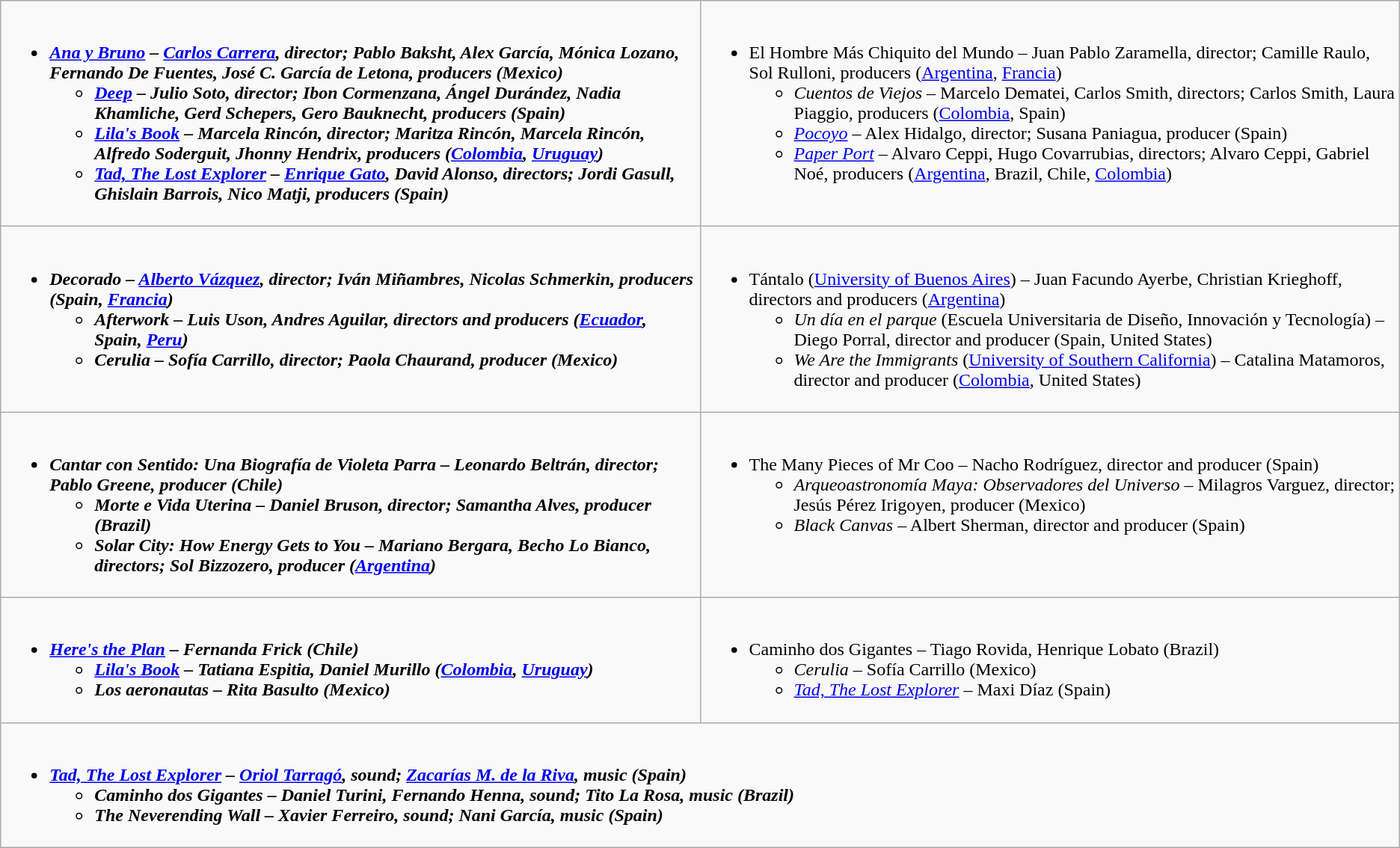<table class="wikitable">
<tr>
<td valign="top" width="50%"><br><ul><li><strong><em><a href='#'>Ana y Bruno</a><em> – <a href='#'>Carlos Carrera</a>, director; Pablo Baksht, Alex García, Mónica Lozano, Fernando De Fuentes, José C. García de Letona, producers (Mexico)<strong><ul><li></em><a href='#'>Deep</a><em> – Julio Soto, director; Ibon Cormenzana, Ángel Durández, Nadia Khamliche, Gerd Schepers, Gero Bauknecht, producers (Spain)</li><li></em><a href='#'>Lila's Book</a><em> – Marcela Rincón, director; Maritza Rincón, Marcela Rincón, Alfredo Soderguit, Jhonny Hendrix, producers (<a href='#'>Colombia</a>, <a href='#'>Uruguay</a>)</li><li></em><a href='#'>Tad, The Lost Explorer</a><em> – <a href='#'>Enrique Gato</a>, David Alonso, directors; Jordi Gasull, Ghislain Barrois, Nico Matji, producers (Spain)</li></ul></li></ul></td>
<td valign="top" width="50%"><br><ul><li></em></strong>El Hombre Más Chiquito del Mundo</em> – Juan Pablo Zaramella, director; Camille Raulo, Sol Rulloni, producers (<a href='#'>Argentina</a>, <a href='#'>Francia</a>)</strong><ul><li><em>Cuentos de Viejos</em> – Marcelo Dematei, Carlos Smith, directors; Carlos Smith, Laura Piaggio, producers (<a href='#'>Colombia</a>, Spain)</li><li><em><a href='#'>Pocoyo</a></em> – Alex Hidalgo, director; Susana Paniagua, producer (Spain)</li><li><em><a href='#'>Paper Port</a></em> – Alvaro Ceppi, Hugo Covarrubias, directors; Alvaro Ceppi, Gabriel Noé, producers (<a href='#'>Argentina</a>, Brazil, Chile, <a href='#'>Colombia</a>)</li></ul></li></ul></td>
</tr>
<tr>
<td valign="top" width="50%"><br><ul><li><strong><em>Decorado<em> – <a href='#'>Alberto Vázquez</a>, director; Iván Miñambres, Nicolas Schmerkin, producers (Spain, <a href='#'>Francia</a>)<strong><ul><li></em>Afterwork<em> – Luis Uson, Andres Aguilar, directors and producers (<a href='#'>Ecuador</a>, Spain, <a href='#'>Peru</a>)</li><li></em>Cerulia<em> – Sofía Carrillo, director; Paola Chaurand, producer (Mexico)</li></ul></li></ul></td>
<td valign="top" width="50%"><br><ul><li></em></strong>Tántalo</em> (<a href='#'>University of Buenos Aires</a>) – Juan Facundo Ayerbe, Christian Krieghoff, directors and producers (<a href='#'>Argentina</a>)</strong><ul><li><em>Un día en el parque</em> (Escuela Universitaria de Diseño, Innovación y Tecnología) – Diego Porral, director and producer (Spain, United States)</li><li><em>We Are the Immigrants</em> (<a href='#'>University of Southern California</a>) – Catalina Matamoros, director and producer (<a href='#'>Colombia</a>, United States)</li></ul></li></ul></td>
</tr>
<tr>
<td valign="top" width="50%"><br><ul><li><strong><em>Cantar con Sentido: Una Biografía de Violeta Parra<em> – Leonardo Beltrán, director; Pablo Greene, producer (Chile)<strong><ul><li></em>Morte e Vida Uterina<em> – Daniel Bruson, director; Samantha Alves, producer (Brazil)</li><li></em>Solar City: How Energy Gets to You<em> – Mariano Bergara, Becho Lo Bianco, directors; Sol Bizzozero, producer (<a href='#'>Argentina</a>)</li></ul></li></ul></td>
<td valign="top" width="50%"><br><ul><li></em></strong>The Many Pieces of Mr Coo</em> – Nacho Rodríguez, director and producer (Spain)</strong><ul><li><em>Arqueoastronomía Maya: Observadores del Universo</em> – Milagros Varguez, director; Jesús Pérez Irigoyen, producer (Mexico)</li><li><em>Black Canvas</em> – Albert Sherman, director and producer (Spain)</li></ul></li></ul></td>
</tr>
<tr>
<td valign="top" width="50%"><br><ul><li><strong><em><a href='#'>Here's the Plan</a><em> – Fernanda Frick (Chile)<strong><ul><li></em><a href='#'>Lila's Book</a><em> – Tatiana Espitia, Daniel Murillo (<a href='#'>Colombia</a>, <a href='#'>Uruguay</a>)</li><li></em>Los aeronautas<em> – Rita Basulto (Mexico)</li></ul></li></ul></td>
<td valign="top" width="50%"><br><ul><li></em></strong>Caminho dos Gigantes</em> – Tiago Rovida, Henrique Lobato (Brazil)</strong><ul><li><em>Cerulia</em> – Sofía Carrillo (Mexico)</li><li><em><a href='#'>Tad, The Lost Explorer</a></em> – Maxi Díaz (Spain)</li></ul></li></ul></td>
</tr>
<tr>
<td colspan="2" valign="top" width="50%"><br><ul><li><strong><em><a href='#'>Tad, The Lost Explorer</a><em> – <a href='#'>Oriol Tarragó</a>, sound; <a href='#'>Zacarías M. de la Riva</a>, music (Spain)<strong><ul><li></em>Caminho dos Gigantes<em> – Daniel Turini, Fernando Henna, sound; Tito La Rosa, music (Brazil)</li><li></em>The Neverending Wall<em> – Xavier Ferreiro, sound; Nani García, music (Spain)</li></ul></li></ul></td>
</tr>
</table>
